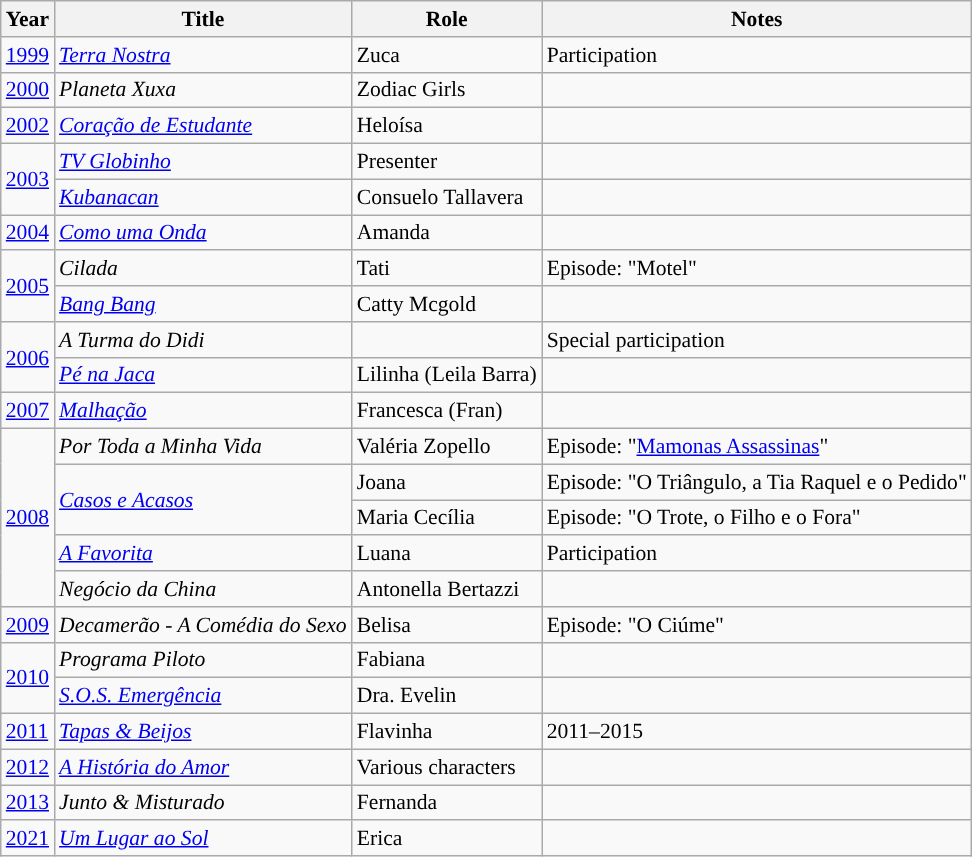<table class="wikitable" style="font-size: 90%;">
<tr>
<th>Year</th>
<th>Title</th>
<th>Role</th>
<th>Notes</th>
</tr>
<tr>
<td><a href='#'>1999</a></td>
<td><em><a href='#'>Terra Nostra</a></em></td>
<td>Zuca</td>
<td>Participation</td>
</tr>
<tr>
<td><a href='#'>2000</a></td>
<td><em>Planeta Xuxa</em></td>
<td>Zodiac Girls</td>
<td></td>
</tr>
<tr>
<td><a href='#'>2002</a></td>
<td><em><a href='#'>Coração de Estudante</a></em></td>
<td>Heloísa</td>
<td></td>
</tr>
<tr>
<td rowspan="2"><a href='#'>2003</a></td>
<td><em><a href='#'>TV Globinho</a></em></td>
<td>Presenter</td>
<td></td>
</tr>
<tr>
<td><em><a href='#'>Kubanacan</a></em></td>
<td>Consuelo Tallavera</td>
<td></td>
</tr>
<tr>
<td><a href='#'>2004</a></td>
<td><em><a href='#'>Como uma Onda</a></em></td>
<td>Amanda</td>
<td></td>
</tr>
<tr>
<td rowspan="2"><a href='#'>2005</a></td>
<td><em>Cilada</em></td>
<td>Tati</td>
<td>Episode: "Motel"</td>
</tr>
<tr>
<td><em><a href='#'>Bang Bang</a></em></td>
<td>Catty Mcgold</td>
<td></td>
</tr>
<tr>
<td rowspan="2"><a href='#'>2006</a></td>
<td><em>A Turma do Didi</em></td>
<td></td>
<td>Special participation</td>
</tr>
<tr>
<td><em><a href='#'>Pé na Jaca</a></em></td>
<td>Lilinha (Leila Barra)</td>
<td></td>
</tr>
<tr>
<td><a href='#'>2007</a></td>
<td><em><a href='#'>Malhação</a></em></td>
<td>Francesca (Fran)</td>
<td></td>
</tr>
<tr>
<td rowspan="5"><a href='#'>2008</a></td>
<td><em>Por Toda a Minha Vida</em></td>
<td>Valéria Zopello</td>
<td>Episode: "<a href='#'>Mamonas Assassinas</a>"</td>
</tr>
<tr>
<td rowspan="2:"><em><a href='#'>Casos e Acasos</a></em></td>
<td>Joana</td>
<td>Episode: "O Triângulo, a Tia Raquel e o Pedido"</td>
</tr>
<tr>
<td>Maria Cecília</td>
<td>Episode: "O Trote, o Filho e o Fora"</td>
</tr>
<tr>
<td><em><a href='#'>A Favorita</a></em></td>
<td>Luana</td>
<td>Participation</td>
</tr>
<tr>
<td><em>Negócio da China</em></td>
<td>Antonella Bertazzi</td>
<td></td>
</tr>
<tr>
<td><a href='#'>2009</a></td>
<td><em>Decamerão - A Comédia do Sexo</em></td>
<td>Belisa</td>
<td>Episode: "O Ciúme"</td>
</tr>
<tr>
<td rowspan="2"><a href='#'>2010</a></td>
<td><em>Programa Piloto</em></td>
<td>Fabiana</td>
<td></td>
</tr>
<tr>
<td><em><a href='#'>S.O.S. Emergência</a></em></td>
<td>Dra. Evelin</td>
<td></td>
</tr>
<tr>
<td><a href='#'>2011</a></td>
<td><em><a href='#'>Tapas & Beijos</a></em></td>
<td>Flavinha</td>
<td>2011–2015</td>
</tr>
<tr>
<td><a href='#'>2012</a></td>
<td><em><a href='#'>A História do Amor</a></em></td>
<td>Various characters</td>
<td></td>
</tr>
<tr>
<td><a href='#'>2013</a></td>
<td><em>Junto & Misturado</em></td>
<td>Fernanda</td>
<td></td>
</tr>
<tr>
<td><a href='#'>2021</a></td>
<td><em><a href='#'>Um Lugar ao Sol</a></em></td>
<td>Erica</td>
<td></td>
</tr>
</table>
